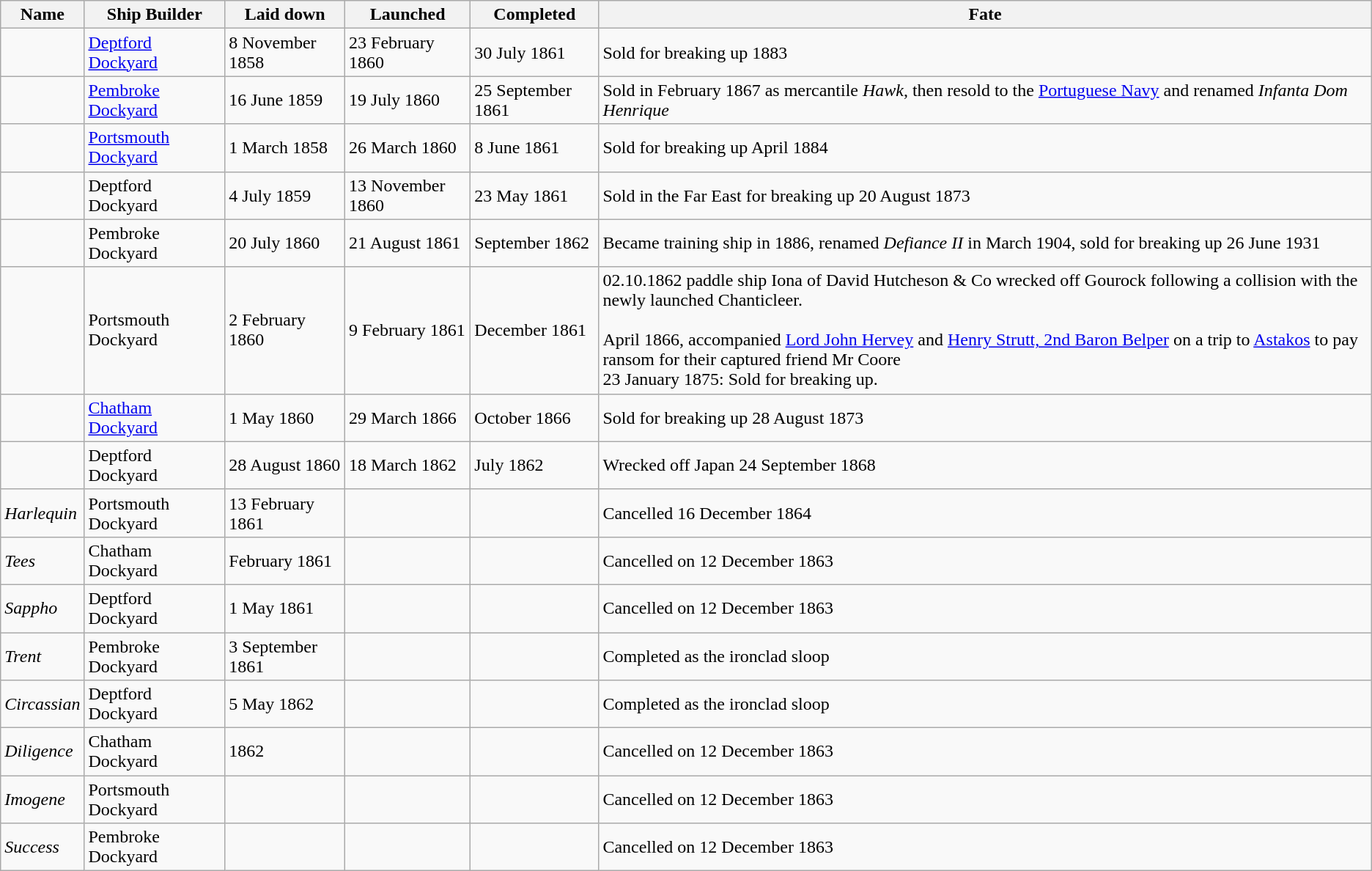<table class="wikitable" style="text-align:left">
<tr>
<th>Name</th>
<th>Ship Builder</th>
<th>Laid down</th>
<th>Launched</th>
<th>Completed</th>
<th>Fate</th>
</tr>
<tr>
<td></td>
<td><a href='#'>Deptford Dockyard</a></td>
<td>8 November 1858</td>
<td>23 February 1860</td>
<td>30 July 1861</td>
<td>Sold for breaking up 1883</td>
</tr>
<tr>
<td></td>
<td><a href='#'>Pembroke Dockyard</a></td>
<td>16 June 1859</td>
<td>19 July 1860</td>
<td>25 September 1861</td>
<td>Sold in February 1867 as mercantile <em>Hawk</em>, then resold to the <a href='#'>Portuguese Navy</a> and renamed <em>Infanta Dom Henrique</em></td>
</tr>
<tr>
<td></td>
<td><a href='#'>Portsmouth Dockyard</a></td>
<td>1 March 1858</td>
<td>26 March 1860</td>
<td>8 June 1861</td>
<td>Sold for breaking up April 1884</td>
</tr>
<tr>
<td></td>
<td>Deptford Dockyard</td>
<td>4 July 1859</td>
<td>13 November 1860</td>
<td>23 May 1861</td>
<td>Sold in the Far East for breaking up  20 August 1873</td>
</tr>
<tr>
<td></td>
<td>Pembroke Dockyard</td>
<td>20 July 1860</td>
<td>21 August 1861</td>
<td>September 1862</td>
<td>Became training ship in 1886, renamed <em>Defiance II</em> in March 1904, sold for breaking up 26 June 1931</td>
</tr>
<tr>
<td></td>
<td>Portsmouth Dockyard</td>
<td>2 February 1860</td>
<td>9 February 1861</td>
<td>December 1861</td>
<td>02.10.1862 paddle ship Iona of David Hutcheson & Co wrecked off Gourock following a collision with the newly launched Chanticleer.<br><br>April 1866, accompanied <a href='#'>Lord John Hervey</a> and <a href='#'>Henry Strutt, 2nd Baron Belper</a> on a trip to <a href='#'>Astakos</a> to pay ransom for their captured friend Mr Coore<br>  23 January 1875: Sold for breaking up.</td>
</tr>
<tr>
<td></td>
<td><a href='#'>Chatham Dockyard</a></td>
<td>1 May 1860</td>
<td>29 March 1866</td>
<td>October 1866</td>
<td>Sold for breaking up 28 August 1873</td>
</tr>
<tr>
<td></td>
<td>Deptford Dockyard</td>
<td>28 August 1860</td>
<td>18 March 1862</td>
<td>July 1862</td>
<td>Wrecked off Japan 24 September 1868</td>
</tr>
<tr>
<td><em>Harlequin</em></td>
<td>Portsmouth Dockyard</td>
<td>13 February 1861</td>
<td></td>
<td></td>
<td>Cancelled 16 December 1864</td>
</tr>
<tr>
<td><em>Tees</em></td>
<td>Chatham Dockyard</td>
<td>February 1861</td>
<td></td>
<td></td>
<td>Cancelled on 12 December 1863</td>
</tr>
<tr>
<td><em>Sappho</em></td>
<td>Deptford Dockyard</td>
<td>1 May 1861</td>
<td></td>
<td></td>
<td>Cancelled on 12 December 1863</td>
</tr>
<tr>
<td><em>Trent</em></td>
<td>Pembroke Dockyard</td>
<td>3 September 1861</td>
<td></td>
<td></td>
<td>Completed as the ironclad sloop </td>
</tr>
<tr>
<td><em>Circassian</em></td>
<td>Deptford Dockyard</td>
<td>5 May 1862</td>
<td></td>
<td></td>
<td>Completed as the ironclad sloop </td>
</tr>
<tr>
<td><em>Diligence</em></td>
<td>Chatham Dockyard</td>
<td>1862</td>
<td></td>
<td></td>
<td>Cancelled on 12 December 1863</td>
</tr>
<tr>
<td><em>Imogene</em></td>
<td>Portsmouth Dockyard</td>
<td></td>
<td></td>
<td></td>
<td>Cancelled on 12 December 1863</td>
</tr>
<tr>
<td><em>Success</em></td>
<td>Pembroke Dockyard</td>
<td></td>
<td></td>
<td></td>
<td>Cancelled on 12 December 1863</td>
</tr>
</table>
